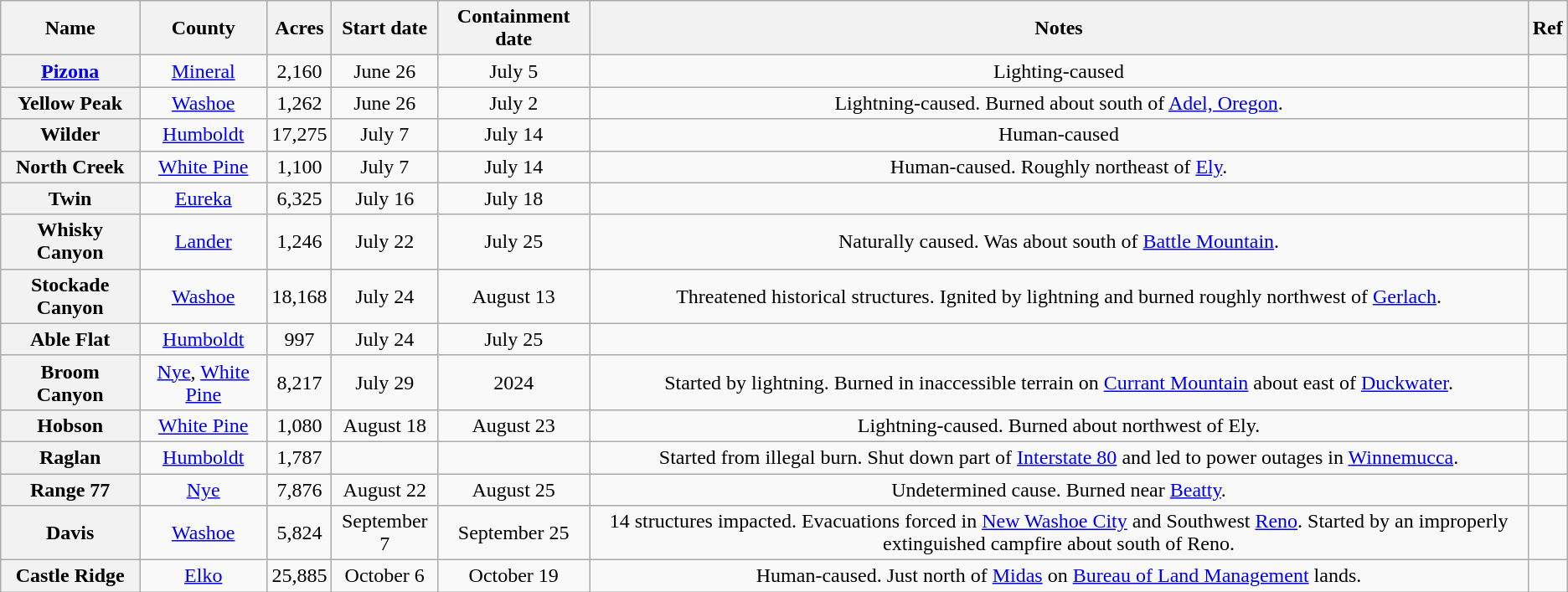<table class="wikitable sortable plainrowheaders mw-collapsible" style="text-align:center;">
<tr>
<th scope="col">Name</th>
<th scope="col">County </th>
<th scope="col">Acres</th>
<th scope="col">Start date</th>
<th scope="col">Containment date</th>
<th scope="col">Notes</th>
<th scope="col" class="unsortable">Ref</th>
</tr>
<tr>
<th scope="row"><a href='#'>Pizona</a></th>
<td><a href='#'>Mineral</a></td>
<td>2,160</td>
<td>June 26</td>
<td>July 5</td>
<td>Lighting-caused</td>
<td></td>
</tr>
<tr>
<th scope="row">Yellow Peak</th>
<td><a href='#'>Washoe</a></td>
<td>1,262</td>
<td>June 26</td>
<td>July 2</td>
<td>Lightning-caused. Burned about  south of <a href='#'>Adel, Oregon</a>.</td>
<td></td>
</tr>
<tr>
<th scope="row">Wilder</th>
<td><a href='#'>Humboldt</a></td>
<td>17,275</td>
<td>July 7</td>
<td>July 14</td>
<td>Human-caused</td>
<td></td>
</tr>
<tr>
<th scope="row">North Creek</th>
<td><a href='#'>White Pine</a></td>
<td>1,100</td>
<td>July 7</td>
<td>July 14</td>
<td>Human-caused. Roughly  northeast of <a href='#'>Ely</a>.</td>
<td></td>
</tr>
<tr>
<th scope="row">Twin</th>
<td><a href='#'>Eureka</a></td>
<td>6,325</td>
<td>July 16</td>
<td>July 18</td>
<td></td>
</tr>
<tr>
<th scope="row">Whisky Canyon</th>
<td><a href='#'>Lander</a></td>
<td>1,246</td>
<td>July 22</td>
<td>July 25</td>
<td>Naturally caused. Was about  south of <a href='#'>Battle Mountain</a>.</td>
<td></td>
</tr>
<tr>
<th scope="row">Stockade Canyon</th>
<td><a href='#'>Washoe</a></td>
<td>18,168</td>
<td>July 24</td>
<td>August 13</td>
<td>Threatened historical structures. Ignited by lightning and burned roughly  northwest of <a href='#'>Gerlach</a>.</td>
<td></td>
</tr>
<tr>
<th scope="row">Able Flat</th>
<td><a href='#'>Humboldt</a></td>
<td>997</td>
<td>July 24</td>
<td>July 25</td>
<td></td>
<td></td>
</tr>
<tr>
<th scope="row">Broom Canyon</th>
<td><a href='#'>Nye</a>, <a href='#'>White Pine</a></td>
<td>8,217</td>
<td>July 29</td>
<td>2024</td>
<td>Started by lightning. Burned in inaccessible terrain on <a href='#'>Currant Mountain</a> about  east of <a href='#'>Duckwater</a>.</td>
<td></td>
</tr>
<tr>
<th scope="row">Hobson</th>
<td><a href='#'>White Pine</a></td>
<td>1,080</td>
<td>August 18</td>
<td>August 23</td>
<td>Lightning-caused. Burned about  northwest of Ely.</td>
<td></td>
</tr>
<tr>
<th scope="row">Raglan</th>
<td><a href='#'>Humboldt</a></td>
<td>1,787</td>
<td></td>
<td></td>
<td>Started from illegal burn. Shut down part of <a href='#'>Interstate 80</a> and led to power outages in <a href='#'>Winnemucca</a>.</td>
<td></td>
</tr>
<tr>
<th scope="row">Range 77</th>
<td><a href='#'>Nye</a></td>
<td>7,876</td>
<td>August 22</td>
<td>August 25</td>
<td>Undetermined cause. Burned near <a href='#'>Beatty</a>.</td>
<td></td>
</tr>
<tr>
<th scope="row">Davis</th>
<td><a href='#'>Washoe</a></td>
<td>5,824</td>
<td>September 7</td>
<td>September 25</td>
<td>14 structures impacted. Evacuations forced in <a href='#'>New Washoe City</a> and Southwest <a href='#'>Reno</a>. Started by an improperly extinguished campfire about  south of Reno.</td>
<td></td>
</tr>
<tr>
<th scope="row">Castle Ridge</th>
<td><a href='#'>Elko</a></td>
<td>25,885</td>
<td>October 6</td>
<td>October 19</td>
<td>Human-caused. Just north of <a href='#'>Midas</a> on <a href='#'>Bureau of Land Management</a> lands.</td>
<td></td>
</tr>
</table>
